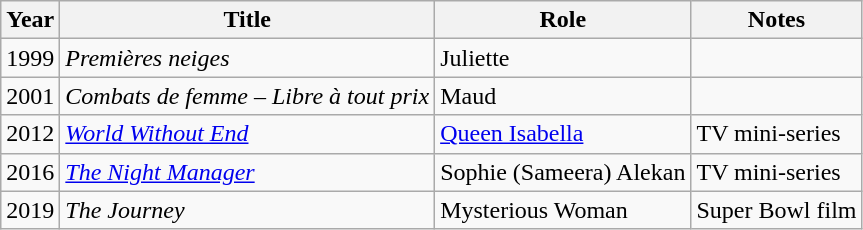<table class="wikitable sortable">
<tr>
<th>Year</th>
<th>Title</th>
<th>Role</th>
<th class="unsortable">Notes</th>
</tr>
<tr>
<td>1999</td>
<td><em>Premières neiges</em></td>
<td>Juliette</td>
<td></td>
</tr>
<tr>
<td>2001</td>
<td><em>Combats de femme – Libre à tout prix</em></td>
<td>Maud</td>
<td></td>
</tr>
<tr>
<td>2012</td>
<td><em><a href='#'>World Without End</a></em></td>
<td><a href='#'>Queen Isabella</a></td>
<td>TV mini-series</td>
</tr>
<tr>
<td>2016</td>
<td><em><a href='#'>The Night Manager</a></em></td>
<td>Sophie (Sameera) Alekan</td>
<td>TV mini-series</td>
</tr>
<tr>
<td>2019</td>
<td><em>The Journey</em></td>
<td>Mysterious Woman</td>
<td>Super Bowl film</td>
</tr>
</table>
